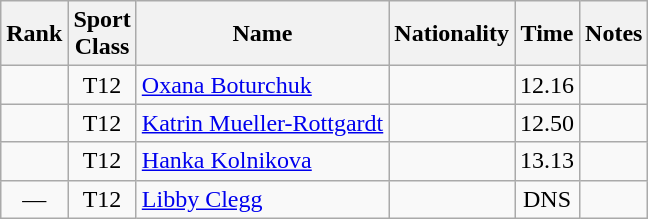<table class="wikitable sortable" style="text-align:center">
<tr>
<th>Rank</th>
<th>Sport<br>Class</th>
<th>Name</th>
<th>Nationality</th>
<th>Time</th>
<th>Notes</th>
</tr>
<tr>
<td></td>
<td>T12</td>
<td align=left><a href='#'>Oxana Boturchuk</a></td>
<td align=left></td>
<td>12.16</td>
<td></td>
</tr>
<tr>
<td></td>
<td>T12</td>
<td align=left><a href='#'>Katrin Mueller-Rottgardt</a></td>
<td align=left></td>
<td>12.50</td>
<td></td>
</tr>
<tr>
<td></td>
<td>T12</td>
<td align=left><a href='#'>Hanka Kolnikova</a></td>
<td align=left></td>
<td>13.13</td>
<td></td>
</tr>
<tr>
<td>—</td>
<td>T12</td>
<td align=left><a href='#'>Libby Clegg</a></td>
<td align=left></td>
<td>DNS</td>
<td></td>
</tr>
</table>
